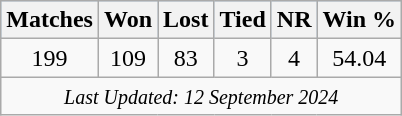<table class="wikitable plainrowheaders sortable"  style="text-align:center;">
<tr style="background:#9cf;">
<th scope="col">Matches</th>
<th scope="col">Won</th>
<th scope="col">Lost</th>
<th scope="col">Tied</th>
<th scope="col">NR</th>
<th scope="col">Win %</th>
</tr>
<tr>
<td>199</td>
<td>109</td>
<td>83</td>
<td>3</td>
<td>4</td>
<td>54.04</td>
</tr>
<tr>
<td colspan=6><small><em>Last Updated: 12 September 2024</em></small></td>
</tr>
</table>
